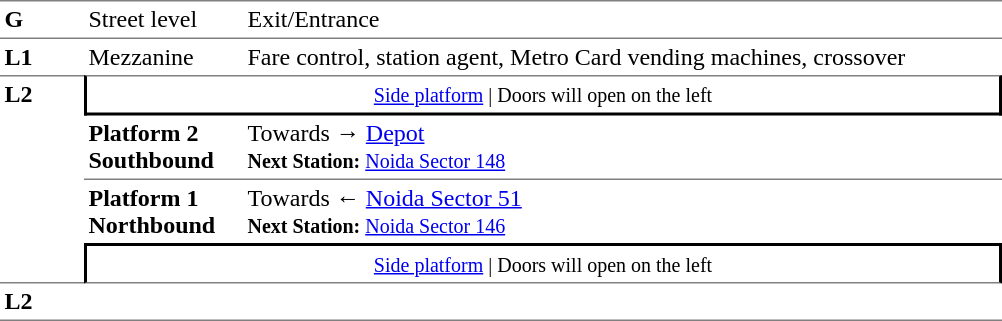<table table border=0 cellspacing=0 cellpadding=3>
<tr>
<td style="border-bottom:solid 1px gray;border-top:solid 1px gray;" width=50 valign=top><strong>G</strong></td>
<td style="border-top:solid 1px gray;border-bottom:solid 1px gray;" width=100 valign=top>Street level</td>
<td style="border-top:solid 1px gray;border-bottom:solid 1px gray;" width=500 valign=top>Exit/Entrance</td>
</tr>
<tr>
<td valign=top><strong>L1</strong></td>
<td valign=top>Mezzanine</td>
<td valign=top>Fare control, station agent, Metro Card vending machines, crossover<br></td>
</tr>
<tr>
<td style="border-top:solid 1px gray;border-bottom:solid 1px gray;" width=50 rowspan=4 valign=top><strong>L2</strong></td>
<td style="border-top:solid 1px gray;border-right:solid 2px black;border-left:solid 2px black;border-bottom:solid 2px black;text-align:center;" colspan=2><small><a href='#'>Side platform</a> | Doors will open on the left </small></td>
</tr>
<tr>
<td style="border-bottom:solid 1px gray;" width=100><span><strong>Platform 2</strong><br><strong>Southbound</strong></span></td>
<td style="border-bottom:solid 1px gray;" width=500>Towards → <a href='#'>Depot</a><br><small><strong>Next Station:</strong> <a href='#'>Noida Sector 148</a></small></td>
</tr>
<tr>
<td><span><strong>Platform 1</strong><br><strong>Northbound</strong></span></td>
<td>Towards ← <a href='#'>Noida Sector 51</a><br><small><strong>Next Station:</strong> <a href='#'>Noida Sector 146</a></small></td>
</tr>
<tr>
<td style="border-top:solid 2px black;border-right:solid 2px black;border-left:solid 2px black;border-bottom:solid 1px gray;" colspan=2  align=center><small><a href='#'>Side platform</a> | Doors will open on the left </small></td>
</tr>
<tr>
<td style="border-bottom:solid 1px gray;" width=50 rowspan=2 valign=top><strong>L2</strong></td>
<td style="border-bottom:solid 1px gray;" width=100></td>
<td style="border-bottom:solid 1px gray;" width=500></td>
</tr>
<tr>
</tr>
</table>
